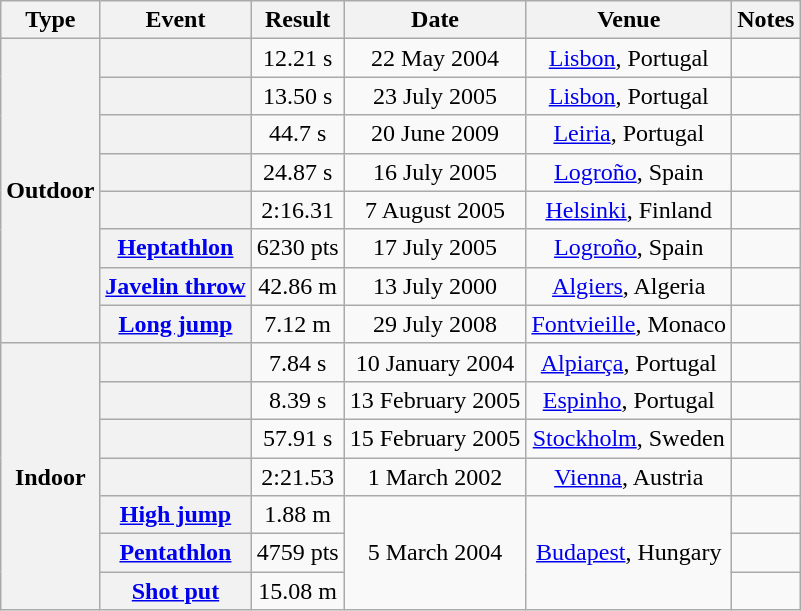<table class="wikitable" style="text-align: center">
<tr>
<th scope="col">Type</th>
<th scope="col">Event</th>
<th scope="col">Result</th>
<th scope="col">Date</th>
<th scope="col">Venue</th>
<th scope="col">Notes</th>
</tr>
<tr>
<th scope="rowgroup" rowspan="8">Outdoor</th>
<th scope="row"></th>
<td>12.21 s </td>
<td>22 May 2004</td>
<td><a href='#'>Lisbon</a>, Portugal</td>
<td></td>
</tr>
<tr>
<th scope="row"></th>
<td>13.50 s </td>
<td>23 July 2005</td>
<td><a href='#'>Lisbon</a>, Portugal</td>
<td></td>
</tr>
<tr>
<th scope="row"></th>
<td>44.7 s</td>
<td>20 June 2009</td>
<td><a href='#'>Leiria</a>, Portugal</td>
<td></td>
</tr>
<tr>
<th scope="row"></th>
<td>24.87 s</td>
<td>16 July 2005</td>
<td><a href='#'>Logroño</a>, Spain</td>
<td></td>
</tr>
<tr>
<th scope="row"></th>
<td>2:16.31</td>
<td>7 August 2005</td>
<td><a href='#'>Helsinki</a>, Finland</td>
<td></td>
</tr>
<tr>
<th scope="row"><a href='#'>Heptathlon</a></th>
<td>6230 pts</td>
<td>17 July 2005</td>
<td><a href='#'>Logroño</a>, Spain</td>
<td></td>
</tr>
<tr>
<th scope="row"><a href='#'>Javelin throw</a></th>
<td>42.86 m</td>
<td>13 July 2000</td>
<td><a href='#'>Algiers</a>, Algeria</td>
<td></td>
</tr>
<tr>
<th scope="row"><a href='#'>Long jump</a></th>
<td>7.12 m </td>
<td>29 July 2008</td>
<td><a href='#'>Fontvieille</a>, Monaco</td>
<td></td>
</tr>
<tr>
<th scope="rowgroup" rowspan="7">Indoor</th>
<th scope="row"></th>
<td>7.84 s</td>
<td>10 January 2004</td>
<td><a href='#'>Alpiarça</a>, Portugal</td>
<td></td>
</tr>
<tr>
<th scope="row"></th>
<td>8.39 s</td>
<td>13 February 2005</td>
<td><a href='#'>Espinho</a>, Portugal</td>
<td></td>
</tr>
<tr>
<th scope="row"></th>
<td>57.91 s</td>
<td>15 February 2005</td>
<td><a href='#'>Stockholm</a>, Sweden</td>
<td></td>
</tr>
<tr>
<th scope="row"></th>
<td>2:21.53</td>
<td>1 March 2002</td>
<td><a href='#'>Vienna</a>, Austria</td>
<td></td>
</tr>
<tr>
<th scope="row"><a href='#'>High jump</a></th>
<td>1.88 m</td>
<td rowspan="3">5 March 2004</td>
<td rowspan="3"><a href='#'>Budapest</a>, Hungary</td>
<td></td>
</tr>
<tr>
<th scope="row"><a href='#'>Pentathlon</a></th>
<td>4759 pts</td>
<td></td>
</tr>
<tr>
<th scope="row"><a href='#'>Shot put</a></th>
<td>15.08 m</td>
<td></td>
</tr>
</table>
